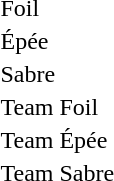<table>
<tr>
<td rowspan=2>Foil<br></td>
<td rowspan=2></td>
<td rowspan=2></td>
<td></td>
</tr>
<tr>
<td></td>
</tr>
<tr>
<td rowspan=2>Épée<br></td>
<td rowspan=2></td>
<td rowspan=2></td>
<td></td>
</tr>
<tr>
<td></td>
</tr>
<tr>
<td rowspan=2>Sabre<br></td>
<td rowspan=2></td>
<td rowspan=2></td>
<td></td>
</tr>
<tr>
<td></td>
</tr>
<tr>
<td>Team Foil</td>
<td></td>
<td></td>
<td></td>
</tr>
<tr>
<td>Team Épée</td>
<td></td>
<td></td>
<td></td>
</tr>
<tr>
<td>Team Sabre</td>
<td></td>
<td></td>
<td></td>
</tr>
</table>
